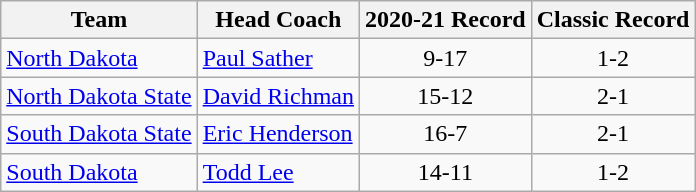<table class="wikitable sortable plainrowheaders" style="text-align:center;">
<tr>
<th scope="col">Team</th>
<th scope="col">Head Coach</th>
<th scope="col" data-sort-type="number">2020-21 Record</th>
<th scope="col" data-sort-type="number">Classic Record</th>
</tr>
<tr>
<td align=left><a href='#'>North Dakota</a></td>
<td align=left><a href='#'>Paul Sather</a></td>
<td>9-17</td>
<td>1-2</td>
</tr>
<tr>
<td align=left><a href='#'>North Dakota State</a></td>
<td align=left><a href='#'>David Richman</a></td>
<td>15-12</td>
<td>2-1</td>
</tr>
<tr>
<td align=left><a href='#'>South Dakota State</a></td>
<td align=left><a href='#'>Eric Henderson</a></td>
<td>16-7</td>
<td>2-1</td>
</tr>
<tr>
<td align=left><a href='#'>South Dakota</a></td>
<td align=left><a href='#'>Todd Lee</a></td>
<td>14-11</td>
<td>1-2</td>
</tr>
</table>
